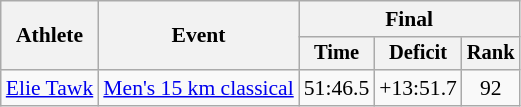<table class="wikitable" style="font-size:90%">
<tr>
<th rowspan=2>Athlete</th>
<th rowspan=2>Event</th>
<th colspan=3>Final</th>
</tr>
<tr style="font-size: 95%">
<th>Time</th>
<th>Deficit</th>
<th>Rank</th>
</tr>
<tr align=center>
<td align=left><a href='#'>Elie Tawk</a></td>
<td align=left><a href='#'>Men's 15 km classical</a></td>
<td>51:46.5</td>
<td>+13:51.7</td>
<td>92</td>
</tr>
</table>
